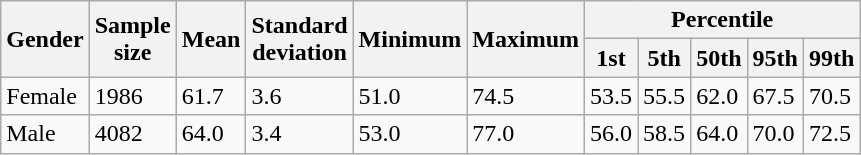<table class="wikitable">
<tr>
<th rowspan="2">Gender</th>
<th rowspan="2">Sample<br>size</th>
<th rowspan="2">Mean</th>
<th rowspan="2">Standard<br>deviation</th>
<th rowspan="2">Minimum</th>
<th rowspan="2">Maximum</th>
<th colspan="5">Percentile</th>
</tr>
<tr>
<th>1st</th>
<th>5th</th>
<th>50th</th>
<th>95th</th>
<th>99th</th>
</tr>
<tr>
<td>Female</td>
<td>1986</td>
<td>61.7</td>
<td>3.6</td>
<td>51.0</td>
<td>74.5</td>
<td>53.5</td>
<td>55.5</td>
<td>62.0</td>
<td>67.5</td>
<td>70.5</td>
</tr>
<tr>
<td>Male</td>
<td>4082</td>
<td>64.0</td>
<td>3.4</td>
<td>53.0</td>
<td>77.0</td>
<td>56.0</td>
<td>58.5</td>
<td>64.0</td>
<td>70.0</td>
<td>72.5</td>
</tr>
</table>
